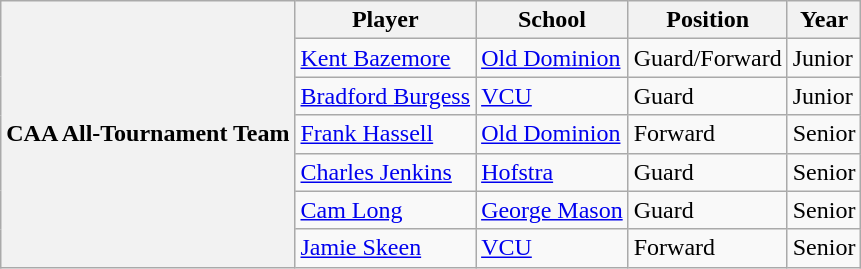<table class="wikitable" border="1">
<tr>
<th rowspan=7 valign=middle>CAA All-Tournament Team</th>
<th>Player</th>
<th>School</th>
<th>Position</th>
<th>Year</th>
</tr>
<tr>
<td><a href='#'>Kent Bazemore</a></td>
<td><a href='#'>Old Dominion</a></td>
<td>Guard/Forward</td>
<td>Junior</td>
</tr>
<tr>
<td><a href='#'>Bradford Burgess</a></td>
<td><a href='#'>VCU</a></td>
<td>Guard</td>
<td>Junior</td>
</tr>
<tr>
<td><a href='#'>Frank Hassell</a></td>
<td><a href='#'>Old Dominion</a></td>
<td>Forward</td>
<td>Senior</td>
</tr>
<tr>
<td><a href='#'>Charles Jenkins</a></td>
<td><a href='#'>Hofstra</a></td>
<td>Guard</td>
<td>Senior</td>
</tr>
<tr>
<td><a href='#'>Cam Long</a></td>
<td><a href='#'>George Mason</a></td>
<td>Guard</td>
<td>Senior</td>
</tr>
<tr>
<td><a href='#'>Jamie Skeen</a></td>
<td><a href='#'>VCU</a></td>
<td>Forward</td>
<td>Senior</td>
</tr>
</table>
